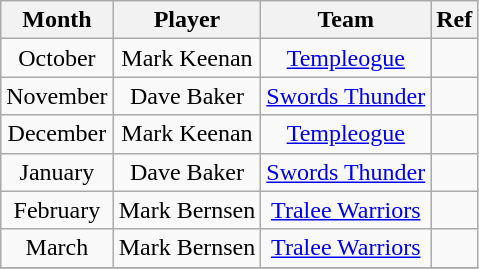<table class="wikitable" style="text-align:center">
<tr>
<th>Month</th>
<th>Player</th>
<th>Team</th>
<th>Ref</th>
</tr>
<tr>
<td>October</td>
<td>Mark Keenan</td>
<td><a href='#'>Templeogue</a></td>
<td></td>
</tr>
<tr>
<td>November</td>
<td>Dave Baker</td>
<td><a href='#'>Swords Thunder</a></td>
<td></td>
</tr>
<tr>
<td>December</td>
<td>Mark Keenan</td>
<td><a href='#'>Templeogue</a></td>
<td></td>
</tr>
<tr>
<td>January</td>
<td>Dave Baker</td>
<td><a href='#'>Swords Thunder</a></td>
<td></td>
</tr>
<tr>
<td>February</td>
<td>Mark Bernsen</td>
<td><a href='#'>Tralee Warriors</a></td>
<td></td>
</tr>
<tr>
<td>March</td>
<td>Mark Bernsen</td>
<td><a href='#'>Tralee Warriors</a></td>
<td></td>
</tr>
<tr>
</tr>
</table>
